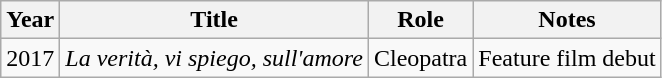<table class="wikitable">
<tr>
<th>Year</th>
<th>Title</th>
<th>Role</th>
<th>Notes</th>
</tr>
<tr>
<td>2017</td>
<td><em>La verità, vi spiego, sull'amore</em></td>
<td>Cleopatra</td>
<td>Feature film debut</td>
</tr>
</table>
